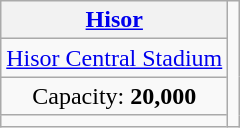<table class="wikitable" style="text-align:center">
<tr>
<th><a href='#'>Hisor</a></th>
<td rowspan=4></td>
</tr>
<tr>
<td><a href='#'>Hisor Central Stadium</a></td>
</tr>
<tr>
<td>Capacity: <strong>20,000</strong></td>
</tr>
<tr>
<td></td>
</tr>
</table>
